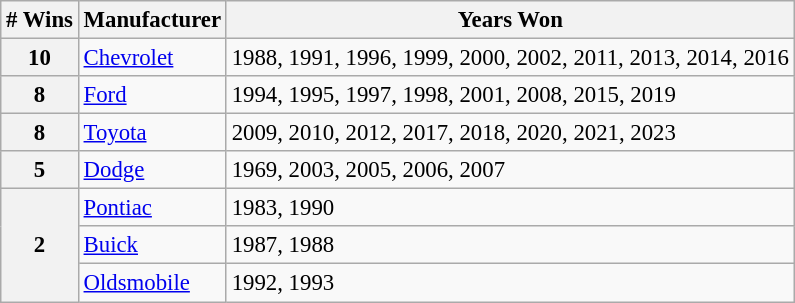<table class="wikitable" style="font-size: 95%;">
<tr>
<th># Wins</th>
<th>Manufacturer</th>
<th>Years Won</th>
</tr>
<tr>
<th>10</th>
<td><a href='#'>Chevrolet</a></td>
<td>1988, 1991, 1996, 1999, 2000, 2002, 2011, 2013, 2014, 2016</td>
</tr>
<tr>
<th>8</th>
<td><a href='#'>Ford</a></td>
<td>1994, 1995, 1997, 1998, 2001, 2008, 2015, 2019</td>
</tr>
<tr>
<th>8</th>
<td><a href='#'>Toyota</a></td>
<td>2009, 2010, 2012, 2017, 2018, 2020, 2021, 2023</td>
</tr>
<tr>
<th>5</th>
<td><a href='#'>Dodge</a></td>
<td>1969, 2003, 2005, 2006, 2007</td>
</tr>
<tr>
<th rowspan=3>2</th>
<td><a href='#'>Pontiac</a></td>
<td>1983, 1990</td>
</tr>
<tr>
<td><a href='#'>Buick</a></td>
<td>1987, 1988</td>
</tr>
<tr>
<td><a href='#'>Oldsmobile</a></td>
<td>1992, 1993</td>
</tr>
</table>
